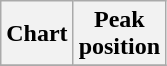<table class="wikitable plainrowheaders sortable">
<tr>
<th>Chart</th>
<th>Peak<br> position</th>
</tr>
<tr>
</tr>
</table>
